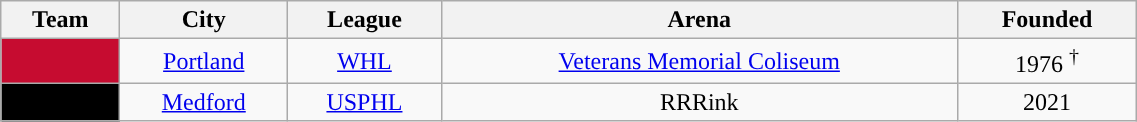<table class="wikitable sortable" width="60%">
<tr>
<th>Team</th>
<th>City</th>
<th>League</th>
<th>Arena</th>
<th>Founded</th>
</tr>
<tr align=center>
<td style="color:white; background:#C60C30; "><strong><a href='#'></a></strong></td>
<td><a href='#'>Portland</a></td>
<td><a href='#'>WHL</a></td>
<td><a href='#'>Veterans Memorial Coliseum</a></td>
<td>1976 <sup>†</sup></td>
</tr>
<tr align=center>
<td style="color:white; background:#000000; "><strong><a href='#'></a></strong></td>
<td><a href='#'>Medford</a></td>
<td><a href='#'>USPHL</a></td>
<td>RRRink</td>
<td>2021</td>
</tr>
</table>
